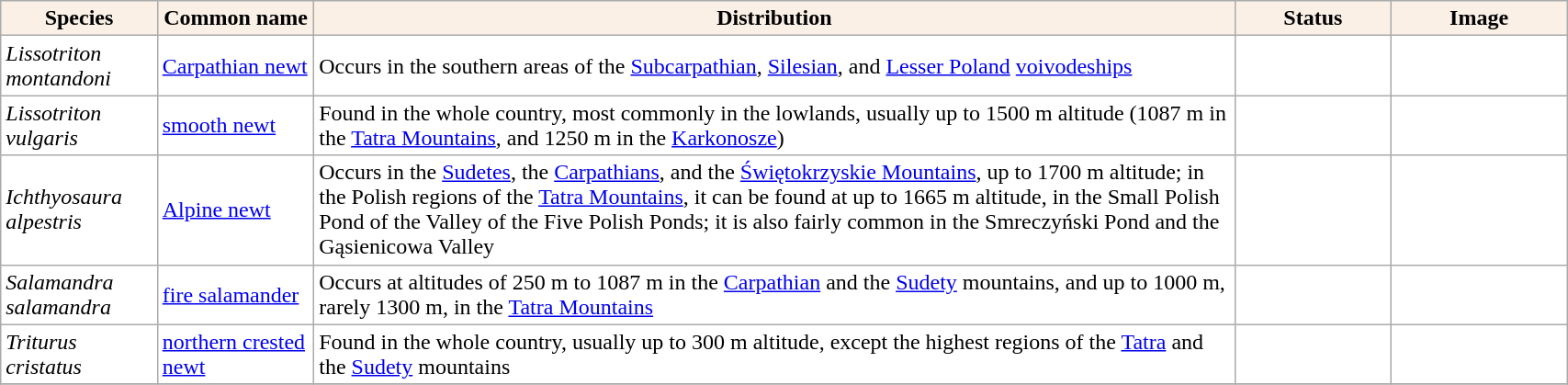<table class="sortable wikitable plainrowheaders" border="0" style="background:#ffffff; width: 90%" align="top" class="sortable wikitable">
<tr ->
<th scope="col" style="background-color:Linen; color:Black; width:10%">Species</th>
<th scope="col" style="background-color:Linen; color:Black; width:10%">Common name</th>
<th scope="col" style="background:Linen; color:Black">Distribution</th>
<th scope="col" style="background-color:Linen; color:Black; width:10%">Status</th>
<th scope="col" style="background:Linen; color:Black; width:120px">Image</th>
</tr>
<tr>
<td !scope="row" style="background:#ffffff"><em>Lissotriton montandoni</em></td>
<td><a href='#'>Carpathian newt</a></td>
<td>Occurs in the southern areas of the <a href='#'>Subcarpathian</a>, <a href='#'>Silesian</a>, and <a href='#'>Lesser Poland</a> <a href='#'>voivodeships</a></td>
<td><div></div></td>
<td></td>
</tr>
<tr>
<td !scope="row" style="background:#ffffff"><em>Lissotriton vulgaris</em></td>
<td><a href='#'>smooth newt</a></td>
<td>Found in the whole country, most commonly in the lowlands, usually up to 1500 m altitude (1087 m in the <a href='#'>Tatra Mountains</a>, and 1250 m in the <a href='#'>Karkonosze</a>)</td>
<td><div></div></td>
<td></td>
</tr>
<tr>
<td !scope="row" style="background:#ffffff"><em>Ichthyosaura alpestris</em></td>
<td><a href='#'>Alpine newt</a></td>
<td>Occurs in the <a href='#'>Sudetes</a>, the <a href='#'>Carpathians</a>, and the <a href='#'>Świętokrzyskie Mountains</a>, up to 1700 m altitude; in the Polish regions of the <a href='#'>Tatra Mountains</a>, it can be found at up to 1665 m altitude, in the Small Polish Pond of the Valley of the Five Polish Ponds; it is also fairly common in the Smreczyński Pond and the Gąsienicowa Valley</td>
<td><div></div></td>
<td></td>
</tr>
<tr>
<td !scope="row" style="background:#ffffff"><em>Salamandra salamandra</em></td>
<td><a href='#'>fire salamander</a></td>
<td>Occurs at altitudes of 250 m to 1087 m in the <a href='#'>Carpathian</a> and the <a href='#'>Sudety</a> mountains, and up to 1000 m, rarely 1300 m, in the <a href='#'>Tatra Mountains</a></td>
<td><div></div></td>
<td></td>
</tr>
<tr>
<td !scope="row" style="background:#ffffff"><em>Triturus cristatus</em></td>
<td><a href='#'>northern crested newt</a></td>
<td>Found in the whole country,  usually up to 300 m altitude, except the highest regions of the <a href='#'>Tatra</a> and the <a href='#'>Sudety</a> mountains</td>
<td><div></div></td>
<td></td>
</tr>
<tr>
</tr>
</table>
